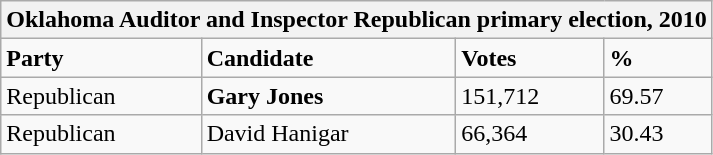<table class="wikitable">
<tr>
<th colspan="4">Oklahoma Auditor and Inspector Republican primary election, 2010</th>
</tr>
<tr>
<td><strong>Party</strong></td>
<td><strong>Candidate</strong></td>
<td><strong>Votes</strong></td>
<td><strong>%</strong></td>
</tr>
<tr>
<td>Republican</td>
<td><strong>Gary Jones</strong></td>
<td>151,712</td>
<td>69.57</td>
</tr>
<tr>
<td>Republican</td>
<td>David Hanigar</td>
<td>66,364</td>
<td>30.43</td>
</tr>
</table>
